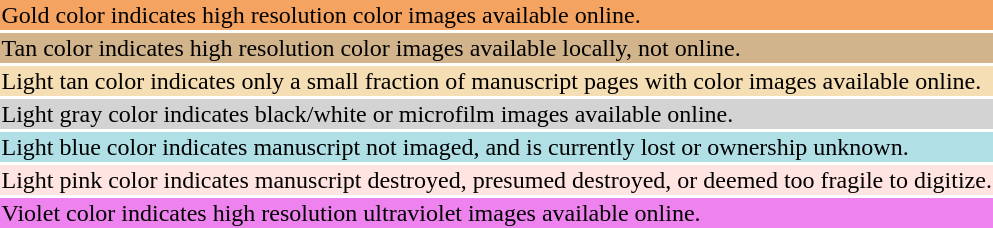<table style="background:transparent">
<tr>
<td bgcolor="sandybrown">Gold color indicates high resolution color images available online.</td>
</tr>
<tr>
<td bgcolor="tan">Tan color indicates high resolution color images available locally, not online.</td>
</tr>
<tr>
<td bgcolor="wheat">Light tan color indicates only a small fraction of manuscript pages with color images available online.</td>
</tr>
<tr>
<td bgcolor="lightgray">Light gray color indicates black/white or microfilm images available online.</td>
</tr>
<tr>
<td bgcolor="powderblue">Light blue color indicates manuscript not imaged, and is currently lost or ownership unknown.</td>
</tr>
<tr>
<td bgcolor="mistyrose">Light pink color indicates manuscript destroyed, presumed destroyed, or deemed too fragile to digitize.</td>
</tr>
<tr>
<td bgcolor="violet">Violet color indicates high resolution ultraviolet images available online.</td>
</tr>
</table>
